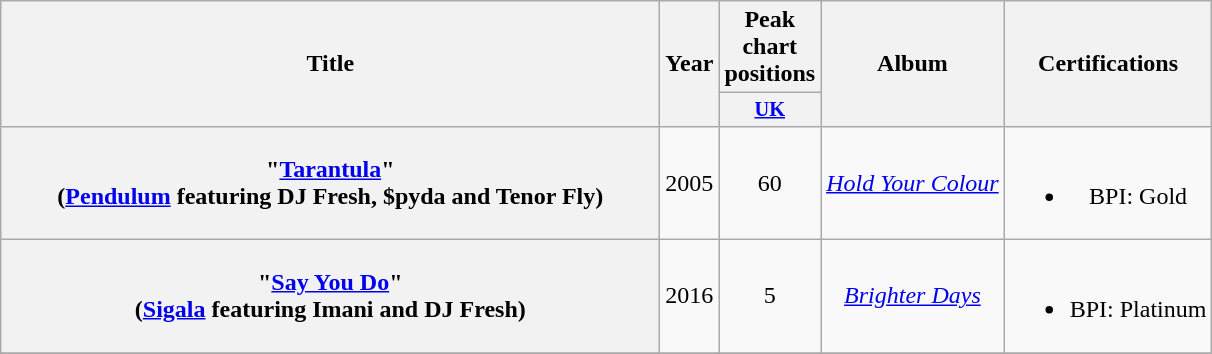<table class="wikitable plainrowheaders" style="text-align:center;">
<tr>
<th scope="col" rowspan="2" style="width:27em;">Title</th>
<th scope="col" rowspan="2" style="width:1em;">Year</th>
<th scope="col" colspan="1">Peak chart positions</th>
<th scope="col" rowspan="2">Album</th>
<th scope="col" rowspan="2">Certifications</th>
</tr>
<tr>
<th scope="col" style="width:3em;font-size:85%"><a href='#'>UK</a><br></th>
</tr>
<tr>
<th scope="row">"<a href='#'>Tarantula</a>"<br><span>(<a href='#'>Pendulum</a> featuring DJ Fresh, $pyda and Tenor Fly)</span></th>
<td>2005</td>
<td>60</td>
<td><em><a href='#'>Hold Your Colour</a></em></td>
<td><br><ul><li>BPI: Gold</li></ul></td>
</tr>
<tr>
<th scope="row">"<a href='#'>Say You Do</a>"<br><span>(<a href='#'>Sigala</a> featuring Imani and DJ Fresh)</span></th>
<td>2016</td>
<td>5</td>
<td><em><a href='#'>Brighter Days</a></em></td>
<td><br><ul><li>BPI: Platinum</li></ul></td>
</tr>
<tr>
</tr>
</table>
